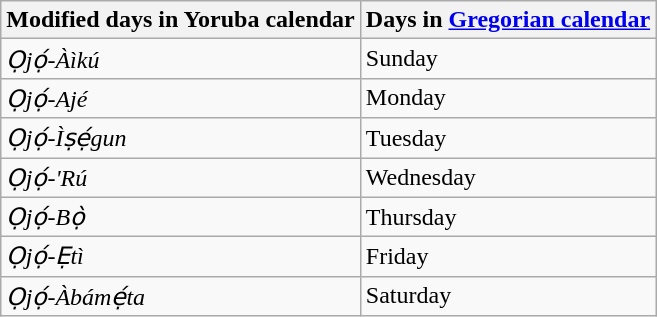<table class="wikitable">
<tr>
<th>Modified days in Yoruba calendar</th>
<th>Days in <a href='#'>Gregorian calendar</a></th>
</tr>
<tr>
<td><em>Ọjọ́-Àìkú</em></td>
<td>Sunday</td>
</tr>
<tr>
<td><em>Ọjọ́-Ajé</em></td>
<td>Monday</td>
</tr>
<tr>
<td><em>Ọjọ́-Ìṣẹ́gun</em></td>
<td>Tuesday</td>
</tr>
<tr>
<td><em>Ọjọ́-'Rú</em></td>
<td>Wednesday</td>
</tr>
<tr>
<td><em>Ọjọ́-Bọ̀</em></td>
<td>Thursday</td>
</tr>
<tr>
<td><em>Ọjọ́-Ẹtì</em></td>
<td>Friday</td>
</tr>
<tr>
<td><em>Ọjọ́-Àbámẹ́ta</em></td>
<td>Saturday</td>
</tr>
</table>
